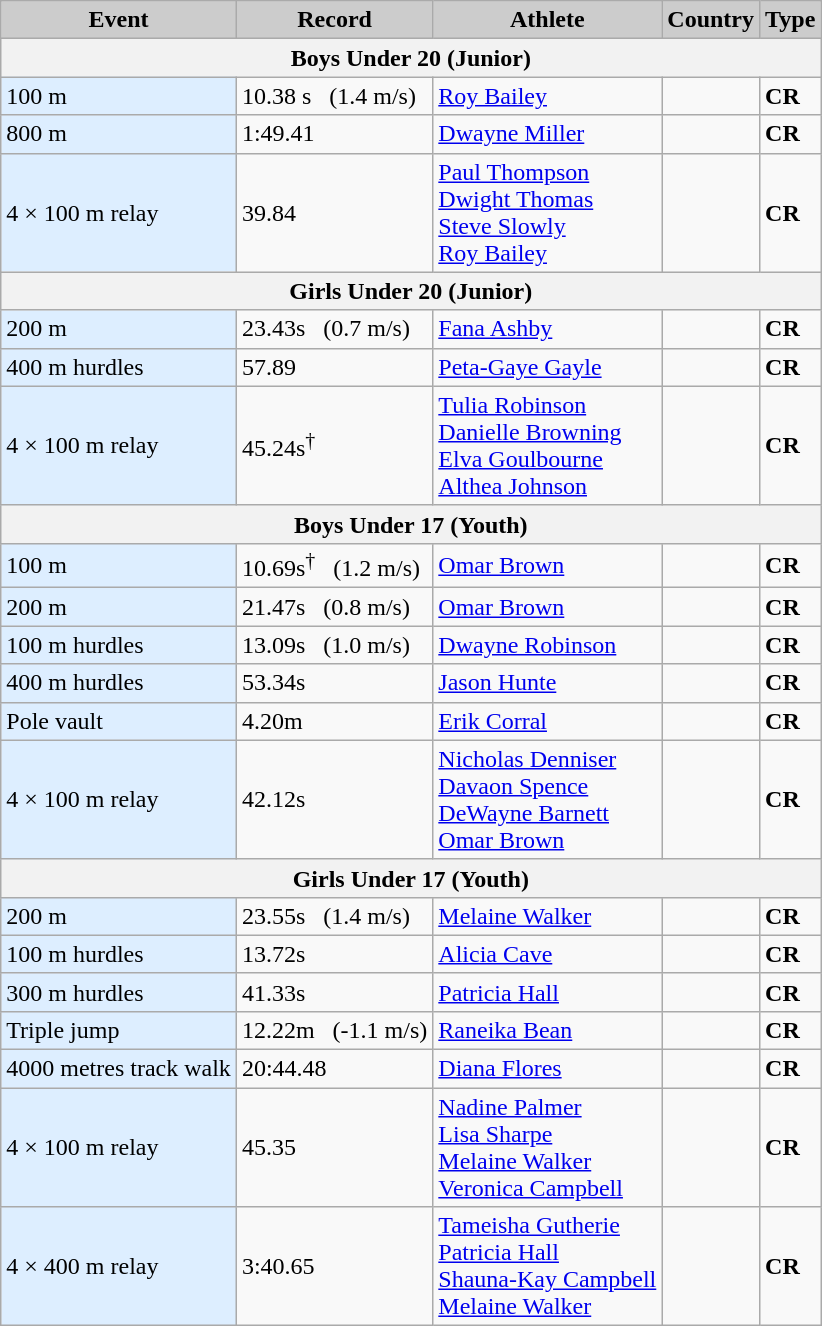<table class="wikitable">
<tr>
<th style="background: #cccccc;">Event</th>
<th style="background: #cccccc;">Record</th>
<th style="background: #cccccc;">Athlete</th>
<th style="background: #cccccc;">Country</th>
<th style="background: #cccccc;">Type</th>
</tr>
<tr>
<th bgcolor="#eeeeee" colspan="5">Boys Under 20 (Junior)</th>
</tr>
<tr>
<td style="background:#def;">100 m</td>
<td>10.38 s   (1.4 m/s)</td>
<td><a href='#'>Roy Bailey</a></td>
<td></td>
<td><strong>CR</strong></td>
</tr>
<tr>
<td style="background:#def;">800 m</td>
<td>1:49.41</td>
<td><a href='#'>Dwayne Miller</a></td>
<td></td>
<td><strong>CR</strong></td>
</tr>
<tr>
<td style="background:#def;">4 × 100 m relay</td>
<td>39.84</td>
<td><a href='#'>Paul Thompson</a> <br><a href='#'>Dwight Thomas</a> <br><a href='#'>Steve Slowly</a> <br><a href='#'>Roy Bailey</a></td>
<td></td>
<td><strong>CR</strong></td>
</tr>
<tr>
<th bgcolor="#eeeeee" colspan="5">Girls Under 20 (Junior)</th>
</tr>
<tr>
<td style="background:#def;">200 m</td>
<td>23.43s   (0.7 m/s)</td>
<td><a href='#'>Fana Ashby</a></td>
<td></td>
<td><strong>CR</strong></td>
</tr>
<tr>
<td style="background:#def;">400 m hurdles</td>
<td>57.89</td>
<td><a href='#'>Peta-Gaye Gayle</a></td>
<td></td>
<td><strong>CR</strong></td>
</tr>
<tr>
<td style="background:#def;">4 × 100 m relay</td>
<td>45.24s<sup>†</sup></td>
<td><a href='#'>Tulia Robinson</a> <br><a href='#'>Danielle Browning</a> <br><a href='#'>Elva Goulbourne</a> <br><a href='#'>Althea Johnson</a></td>
<td></td>
<td><strong>CR</strong></td>
</tr>
<tr>
<th bgcolor="#eeeeee" colspan="5">Boys Under 17 (Youth)</th>
</tr>
<tr>
<td style="background:#def;">100 m</td>
<td>10.69s<sup>†</sup>   (1.2 m/s)</td>
<td><a href='#'>Omar Brown</a></td>
<td></td>
<td><strong>CR</strong></td>
</tr>
<tr>
<td style="background:#def;">200 m</td>
<td>21.47s   (0.8 m/s)</td>
<td><a href='#'>Omar Brown</a></td>
<td></td>
<td><strong>CR</strong></td>
</tr>
<tr>
<td style="background:#def;">100 m hurdles</td>
<td>13.09s   (1.0 m/s)</td>
<td><a href='#'>Dwayne Robinson</a></td>
<td></td>
<td><strong>CR</strong></td>
</tr>
<tr>
<td style="background:#def;">400 m hurdles</td>
<td>53.34s</td>
<td><a href='#'>Jason Hunte</a></td>
<td></td>
<td><strong>CR</strong></td>
</tr>
<tr>
<td style="background:#def;">Pole vault</td>
<td>4.20m</td>
<td><a href='#'>Erik Corral</a></td>
<td></td>
<td><strong>CR</strong></td>
</tr>
<tr>
<td style="background:#def;">4 × 100 m relay</td>
<td>42.12s</td>
<td><a href='#'>Nicholas Denniser</a> <br><a href='#'>Davaon Spence</a> <br><a href='#'>DeWayne Barnett</a> <br><a href='#'>Omar Brown</a></td>
<td></td>
<td><strong>CR</strong></td>
</tr>
<tr>
<th bgcolor="#eeeeee" colspan="5">Girls Under 17 (Youth)</th>
</tr>
<tr>
<td style="background:#def;">200 m</td>
<td>23.55s   (1.4 m/s)</td>
<td><a href='#'>Melaine Walker</a></td>
<td></td>
<td><strong>CR</strong></td>
</tr>
<tr>
<td style="background:#def;">100 m hurdles</td>
<td>13.72s</td>
<td><a href='#'>Alicia Cave</a></td>
<td></td>
<td><strong>CR</strong></td>
</tr>
<tr>
<td style="background:#def;">300 m hurdles</td>
<td>41.33s</td>
<td><a href='#'>Patricia Hall</a></td>
<td></td>
<td><strong>CR</strong></td>
</tr>
<tr>
<td style="background:#def;">Triple jump</td>
<td>12.22m   (-1.1 m/s)</td>
<td><a href='#'>Raneika Bean</a></td>
<td></td>
<td><strong>CR</strong></td>
</tr>
<tr>
<td style="background:#def;">4000 metres track walk</td>
<td>20:44.48</td>
<td><a href='#'>Diana Flores</a></td>
<td></td>
<td><strong>CR</strong></td>
</tr>
<tr>
<td style="background:#def;">4 × 100 m relay</td>
<td>45.35</td>
<td><a href='#'>Nadine Palmer</a> <br><a href='#'>Lisa Sharpe</a> <br><a href='#'>Melaine Walker</a> <br><a href='#'>Veronica Campbell</a></td>
<td></td>
<td><strong>CR</strong></td>
</tr>
<tr>
<td style="background:#def;">4 × 400 m relay</td>
<td>3:40.65</td>
<td><a href='#'>Tameisha Gutherie</a> <br><a href='#'>Patricia Hall</a> <br><a href='#'>Shauna-Kay Campbell</a> <br><a href='#'>Melaine Walker</a></td>
<td></td>
<td><strong>CR</strong></td>
</tr>
</table>
